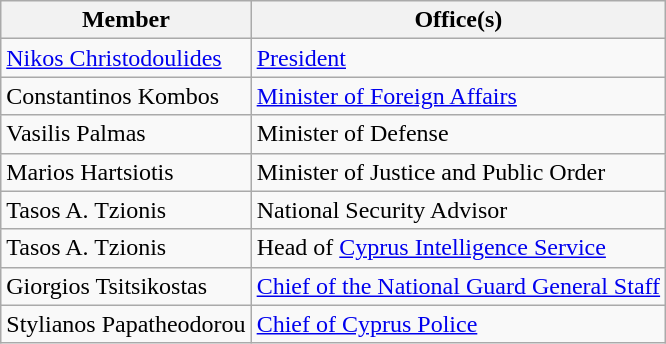<table class="wikitable">
<tr>
<th>Member</th>
<th>Office(s)</th>
</tr>
<tr>
<td><a href='#'>Nikos Christodoulides</a></td>
<td><a href='#'>President</a></td>
</tr>
<tr>
<td>Constantinos Kombos</td>
<td><a href='#'>Minister of Foreign Affairs</a></td>
</tr>
<tr>
<td>Vasilis Palmas</td>
<td>Minister of Defense</td>
</tr>
<tr>
<td>Marios Hartsiotis</td>
<td>Minister of Justice and Public Order</td>
</tr>
<tr>
<td>Tasos A. Tzionis</td>
<td>National Security Advisor</td>
</tr>
<tr>
<td>Tasos A. Tzionis</td>
<td>Head of <a href='#'>Cyprus Intelligence Service</a></td>
</tr>
<tr>
<td>Giorgios Tsitsikostas</td>
<td><a href='#'>Chief of the National Guard General Staff</a></td>
</tr>
<tr>
<td>Stylianos Papatheodorou</td>
<td><a href='#'>Chief of Cyprus Police</a></td>
</tr>
</table>
